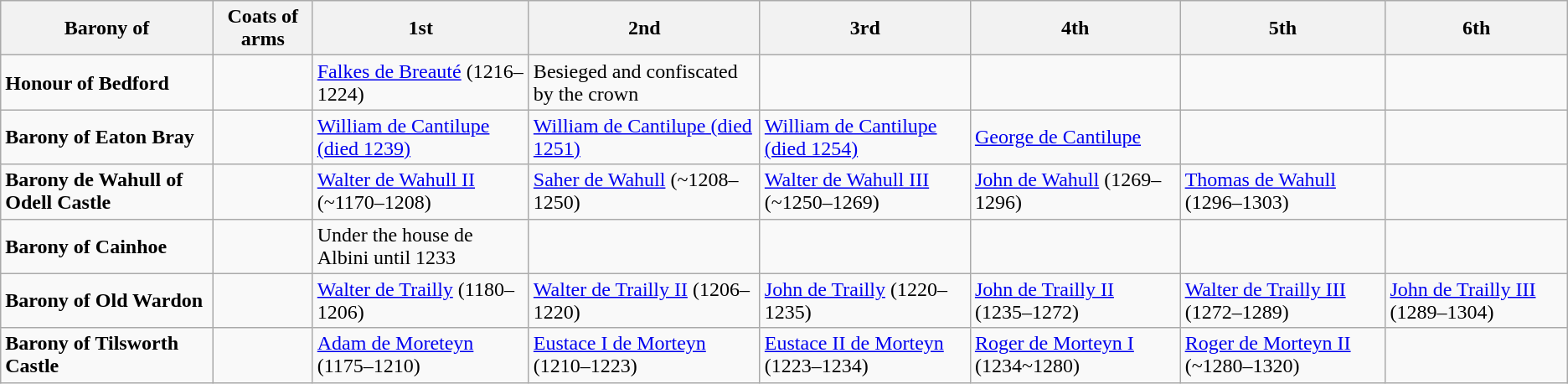<table class="wikitable">
<tr>
<th>Barony of</th>
<th>Coats of arms</th>
<th>1st</th>
<th>2nd</th>
<th>3rd</th>
<th>4th</th>
<th>5th</th>
<th>6th</th>
</tr>
<tr>
<td><strong>Honour of Bedford</strong></td>
<td></td>
<td><a href='#'>Falkes de Breauté</a> (1216–1224)</td>
<td>Besieged and confiscated by the crown</td>
<td></td>
<td></td>
<td></td>
<td></td>
</tr>
<tr>
<td><strong>Barony of Eaton Bray</strong></td>
<td></td>
<td><a href='#'>William de Cantilupe (died 1239)</a></td>
<td><a href='#'>William de Cantilupe (died 1251)</a></td>
<td><a href='#'>William de Cantilupe (died 1254)</a></td>
<td><a href='#'>George de Cantilupe</a></td>
<td></td>
<td></td>
</tr>
<tr>
<td><strong>Barony de Wahull of Odell Castle</strong></td>
<td></td>
<td><a href='#'>Walter de Wahull II</a> (~1170–1208)</td>
<td><a href='#'>Saher de Wahull</a> (~1208–1250)</td>
<td><a href='#'>Walter de Wahull III</a> (~1250–1269)</td>
<td><a href='#'>John de Wahull</a> (1269–1296)</td>
<td><a href='#'>Thomas de Wahull</a> (1296–1303)</td>
<td></td>
</tr>
<tr>
<td><strong>Barony of Cainhoe</strong></td>
<td></td>
<td>Under the house de Albini until 1233</td>
<td></td>
<td></td>
<td></td>
<td></td>
<td></td>
</tr>
<tr>
<td><strong>Barony of Old Wardon</strong></td>
<td></td>
<td><a href='#'>Walter de Trailly</a> (1180–1206)</td>
<td><a href='#'>Walter de Trailly II</a> (1206–1220)</td>
<td><a href='#'>John de Trailly</a> (1220–1235)</td>
<td><a href='#'>John de Trailly II</a> (1235–1272)</td>
<td><a href='#'>Walter de Trailly III</a> (1272–1289)</td>
<td><a href='#'>John de Trailly III</a> (1289–1304)</td>
</tr>
<tr>
<td><strong>Barony of Tilsworth Castle</strong></td>
<td></td>
<td><a href='#'>Adam de Moreteyn</a> (1175–1210)</td>
<td><a href='#'>Eustace I de Morteyn</a> (1210–1223)</td>
<td><a href='#'>Eustace II de Morteyn</a> (1223–1234)</td>
<td><a href='#'>Roger de Morteyn I</a> (1234~1280)</td>
<td><a href='#'>Roger de Morteyn II</a> (~1280–1320)</td>
<td></td>
</tr>
</table>
